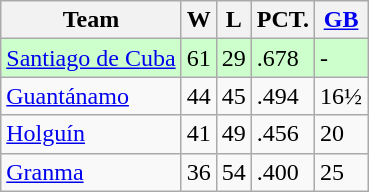<table class="wikitable">
<tr>
<th>Team</th>
<th>W</th>
<th>L</th>
<th>PCT.</th>
<th><a href='#'>GB</a></th>
</tr>
<tr style="background:#ccffcc;">
<td><a href='#'>Santiago de Cuba</a></td>
<td>61</td>
<td>29</td>
<td>.678</td>
<td>-</td>
</tr>
<tr>
<td><a href='#'>Guantánamo</a></td>
<td>44</td>
<td>45</td>
<td>.494</td>
<td>16½</td>
</tr>
<tr>
<td><a href='#'>Holguín</a></td>
<td>41</td>
<td>49</td>
<td>.456</td>
<td>20</td>
</tr>
<tr>
<td><a href='#'>Granma</a></td>
<td>36</td>
<td>54</td>
<td>.400</td>
<td>25</td>
</tr>
</table>
